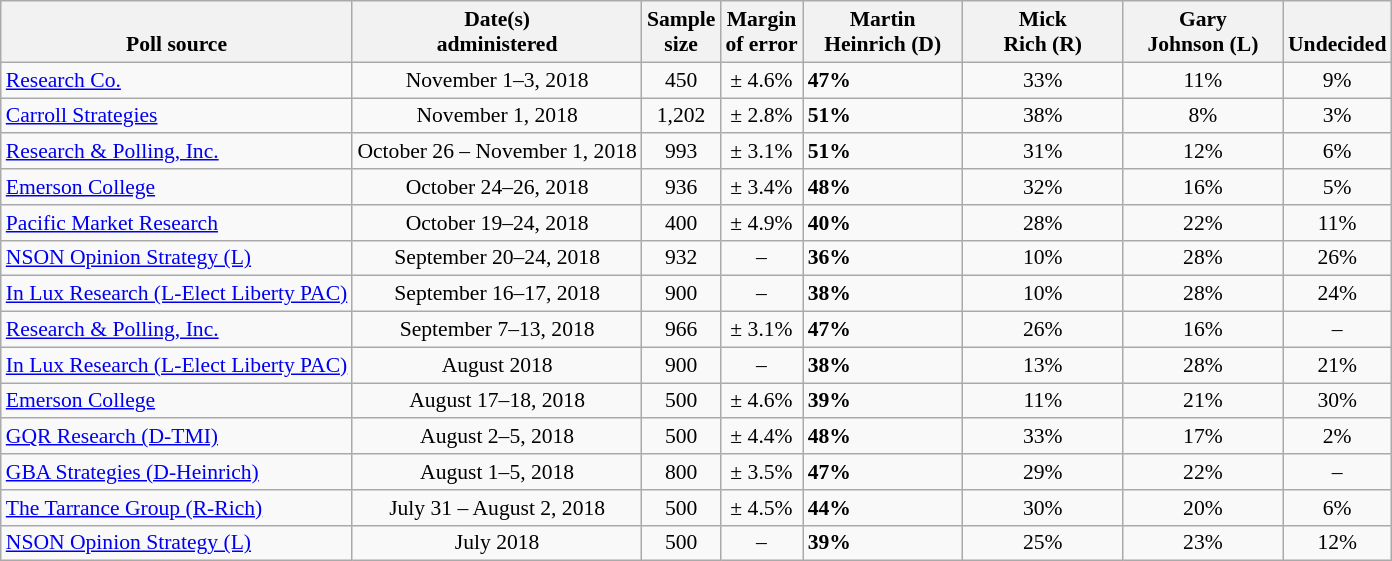<table class="wikitable" style="font-size:90%;">
<tr valign=bottom>
<th>Poll source</th>
<th>Date(s)<br>administered</th>
<th>Sample<br>size</th>
<th>Margin<br>of error</th>
<th style="width:100px;">Martin<br>Heinrich (D)</th>
<th style="width:100px;">Mick<br>Rich (R)</th>
<th style="width:100px;">Gary<br>Johnson (L)</th>
<th>Undecided</th>
</tr>
<tr>
<td><a href='#'>Research Co.</a></td>
<td align=center>November 1–3, 2018</td>
<td align=center>450</td>
<td align=center>± 4.6%</td>
<td><strong>47%</strong></td>
<td align=center>33%</td>
<td align=center>11%</td>
<td align=center>9%</td>
</tr>
<tr>
<td><a href='#'>Carroll Strategies</a></td>
<td align=center>November 1, 2018</td>
<td align=center>1,202</td>
<td align=center>± 2.8%</td>
<td><strong>51%</strong></td>
<td align=center>38%</td>
<td align=center>8%</td>
<td align=center>3%</td>
</tr>
<tr>
<td><a href='#'>Research & Polling, Inc.</a></td>
<td align=center>October 26 – November 1, 2018</td>
<td align=center>993</td>
<td align=center>± 3.1%</td>
<td><strong>51%</strong></td>
<td align=center>31%</td>
<td align=center>12%</td>
<td align=center>6%</td>
</tr>
<tr>
<td><a href='#'>Emerson College</a></td>
<td align=center>October 24–26, 2018</td>
<td align=center>936</td>
<td align=center>± 3.4%</td>
<td><strong>48%</strong></td>
<td align=center>32%</td>
<td align=center>16%</td>
<td align=center>5%</td>
</tr>
<tr>
<td><a href='#'>Pacific Market Research</a></td>
<td align=center>October 19–24, 2018</td>
<td align=center>400</td>
<td align=center>± 4.9%</td>
<td><strong>40%</strong></td>
<td align=center>28%</td>
<td align=center>22%</td>
<td align=center>11%</td>
</tr>
<tr>
<td><a href='#'>NSON Opinion Strategy (L)</a></td>
<td align=center>September 20–24, 2018</td>
<td align=center>932</td>
<td align=center>–</td>
<td><strong>36%</strong></td>
<td align=center>10%</td>
<td align=center>28%</td>
<td align=center>26%</td>
</tr>
<tr>
<td><a href='#'>In Lux Research (L-Elect Liberty PAC)</a></td>
<td align=center>September 16–17, 2018</td>
<td align=center>900</td>
<td align=center>–</td>
<td><strong>38%</strong></td>
<td align=center>10%</td>
<td align=center>28%</td>
<td align=center>24%</td>
</tr>
<tr>
<td><a href='#'>Research & Polling, Inc.</a></td>
<td align=center>September 7–13, 2018</td>
<td align=center>966</td>
<td align=center>± 3.1%</td>
<td><strong>47%</strong></td>
<td align=center>26%</td>
<td align=center>16%</td>
<td align=center>–</td>
</tr>
<tr>
<td><a href='#'>In Lux Research (L-Elect Liberty PAC)</a></td>
<td align=center>August 2018</td>
<td align=center>900</td>
<td align=center>–</td>
<td><strong>38%</strong></td>
<td align=center>13%</td>
<td align=center>28%</td>
<td align=center>21%</td>
</tr>
<tr>
<td><a href='#'>Emerson College</a></td>
<td align=center>August 17–18, 2018</td>
<td align=center>500</td>
<td align=center>± 4.6%</td>
<td><strong>39%</strong></td>
<td align=center>11%</td>
<td align=center>21%</td>
<td align=center>30%</td>
</tr>
<tr>
<td><a href='#'>GQR Research (D-TMI)</a></td>
<td align=center>August 2–5, 2018</td>
<td align=center>500</td>
<td align=center>± 4.4%</td>
<td><strong>48%</strong></td>
<td align=center>33%</td>
<td align=center>17%</td>
<td align=center>2%</td>
</tr>
<tr>
<td><a href='#'>GBA Strategies (D-Heinrich)</a></td>
<td align=center>August 1–5, 2018</td>
<td align=center>800</td>
<td align=center>± 3.5%</td>
<td><strong>47%</strong></td>
<td align=center>29%</td>
<td align=center>22%</td>
<td align=center>–</td>
</tr>
<tr>
<td><a href='#'>The Tarrance Group (R-Rich)</a></td>
<td align=center>July 31 – August 2, 2018</td>
<td align=center>500</td>
<td align=center>± 4.5%</td>
<td><strong>44%</strong></td>
<td align=center>30%</td>
<td align=center>20%</td>
<td align=center>6%</td>
</tr>
<tr>
<td><a href='#'>NSON Opinion Strategy (L)</a></td>
<td align=center>July 2018</td>
<td align=center>500</td>
<td align=center>–</td>
<td><strong>39%</strong></td>
<td align=center>25%</td>
<td align=center>23%</td>
<td align=center>12%</td>
</tr>
</table>
